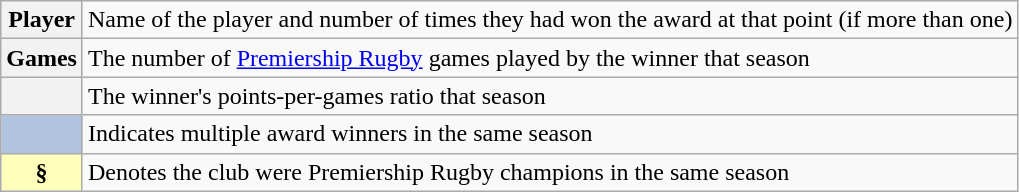<table class="wikitable plainrowheaders">
<tr>
<th scope="row"><strong>Player </strong></th>
<td>Name of the player and number of times they had won the award at that point (if more than one)</td>
</tr>
<tr>
<th scope="row" style="text-align:center"><strong>Games</strong></th>
<td>The number of <a href='#'>Premiership Rugby</a> games played by the winner that season</td>
</tr>
<tr>
<th scope="row" style="text-align:center"><strong></strong></th>
<td>The winner's points-per-games ratio that season</td>
</tr>
<tr>
<th scope="row" style="text-align:center; background:#B0C4DE"></th>
<td>Indicates multiple award winners in the same season</td>
</tr>
<tr>
<th scope="row" style="text-align:center; background:#ffb">§</th>
<td>Denotes the club were Premiership Rugby champions in the same season</td>
</tr>
</table>
